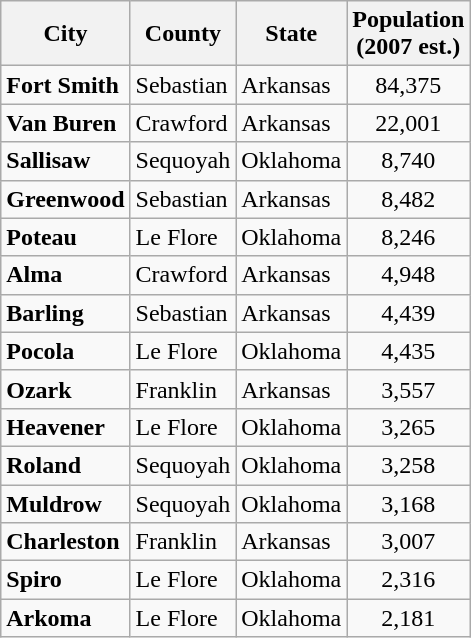<table class="wikitable">
<tr>
<th>City</th>
<th>County</th>
<th>State</th>
<th>Population <br>(2007 est.)</th>
</tr>
<tr>
<td><strong>Fort Smith</strong></td>
<td>Sebastian</td>
<td>Arkansas</td>
<td align="center">84,375</td>
</tr>
<tr>
<td><strong>Van Buren</strong></td>
<td>Crawford</td>
<td>Arkansas</td>
<td align="center">22,001</td>
</tr>
<tr>
<td><strong>Sallisaw</strong></td>
<td>Sequoyah</td>
<td>Oklahoma</td>
<td align="center">8,740</td>
</tr>
<tr>
<td><strong>Greenwood</strong></td>
<td>Sebastian</td>
<td>Arkansas</td>
<td align="center">8,482</td>
</tr>
<tr>
<td><strong>Poteau</strong></td>
<td>Le Flore</td>
<td>Oklahoma</td>
<td align="center">8,246</td>
</tr>
<tr>
<td><strong>Alma</strong></td>
<td>Crawford</td>
<td>Arkansas</td>
<td align="center">4,948</td>
</tr>
<tr>
<td><strong>Barling</strong></td>
<td>Sebastian</td>
<td>Arkansas</td>
<td align="center">4,439</td>
</tr>
<tr>
<td><strong>Pocola</strong></td>
<td>Le Flore</td>
<td>Oklahoma</td>
<td align="center">4,435</td>
</tr>
<tr>
<td><strong>Ozark</strong></td>
<td>Franklin</td>
<td>Arkansas</td>
<td align="center">3,557</td>
</tr>
<tr>
<td><strong>Heavener</strong></td>
<td>Le Flore</td>
<td>Oklahoma</td>
<td align="center">3,265</td>
</tr>
<tr>
<td><strong>Roland</strong></td>
<td>Sequoyah</td>
<td>Oklahoma</td>
<td align="center">3,258</td>
</tr>
<tr>
<td><strong>Muldrow</strong></td>
<td>Sequoyah</td>
<td>Oklahoma</td>
<td align="center">3,168</td>
</tr>
<tr>
<td><strong>Charleston</strong></td>
<td>Franklin</td>
<td>Arkansas</td>
<td align="center">3,007</td>
</tr>
<tr>
<td><strong>Spiro</strong></td>
<td>Le Flore</td>
<td>Oklahoma</td>
<td align="center">2,316</td>
</tr>
<tr>
<td><strong>Arkoma</strong></td>
<td>Le Flore</td>
<td>Oklahoma</td>
<td align="center">2,181</td>
</tr>
</table>
